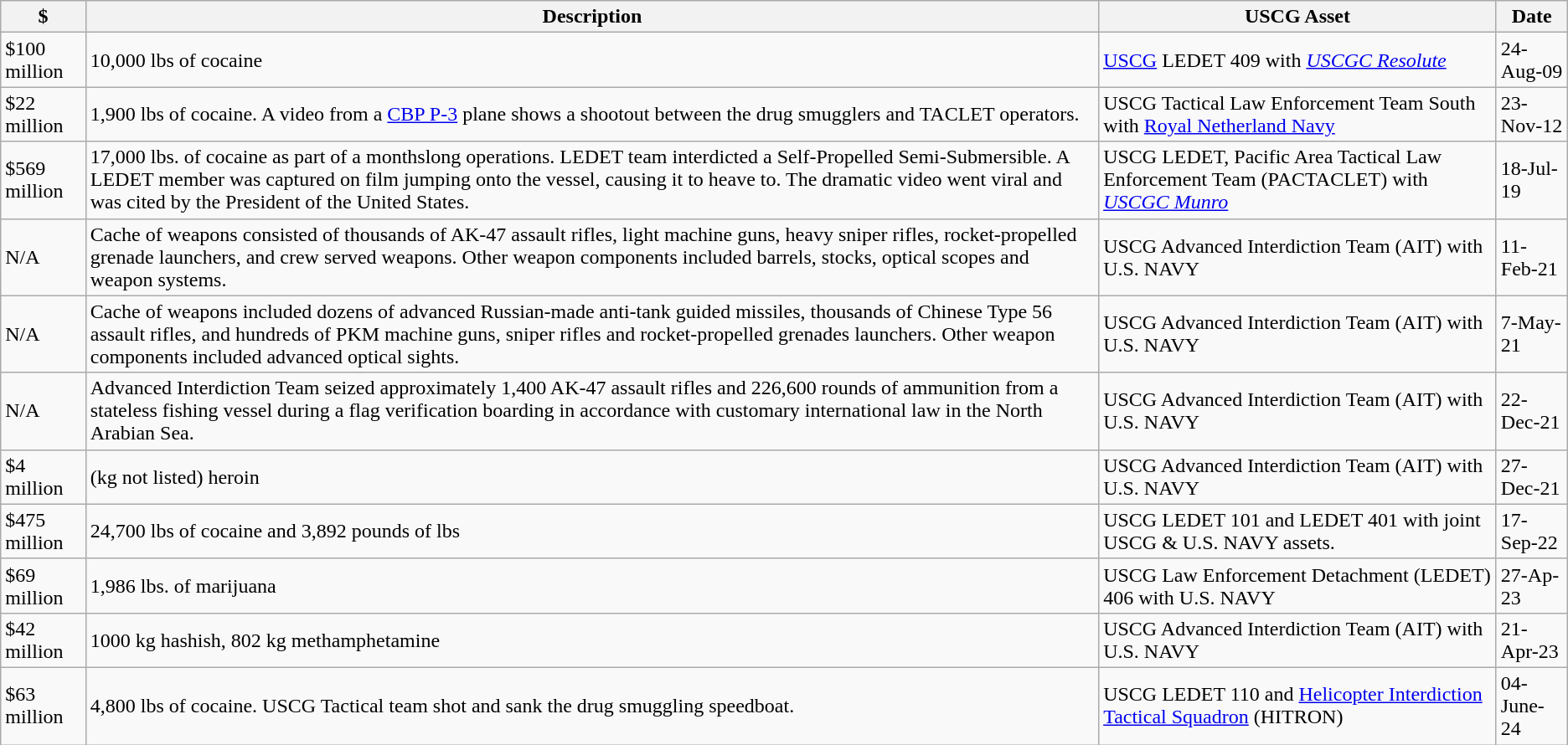<table class="wikitable sortable">
<tr>
<th>$</th>
<th>Description</th>
<th>USCG Asset</th>
<th>Date</th>
</tr>
<tr>
<td>$100 million</td>
<td>10,000 lbs of cocaine</td>
<td><a href='#'>USCG</a> LEDET 409 with <em><a href='#'>USCGC Resolute</a></em></td>
<td>24-Aug-09</td>
</tr>
<tr>
<td>$22 million</td>
<td>1,900 lbs of cocaine. A video from a <a href='#'>CBP P-3</a> plane shows a shootout between the drug smugglers and TACLET operators.</td>
<td>USCG Tactical Law Enforcement Team South with <a href='#'>Royal Netherland Navy</a></td>
<td>23-Nov-12</td>
</tr>
<tr>
<td>$569 million</td>
<td>17,000 lbs. of cocaine as part of a monthslong operations. LEDET team interdicted a Self-Propelled Semi-Submersible. A LEDET member was captured on film jumping onto the vessel, causing it to heave to. The dramatic video went viral and was cited by the President of the United States.</td>
<td>USCG LEDET, Pacific Area Tactical Law Enforcement Team (PACTACLET) with <em><a href='#'>USCGC Munro</a></em></td>
<td>18-Jul-19</td>
</tr>
<tr>
<td>N/A</td>
<td>Cache of weapons consisted of thousands of AK-47 assault rifles, light machine guns, heavy sniper rifles, rocket-propelled grenade launchers, and crew served weapons. Other weapon components included barrels, stocks, optical scopes and weapon systems.</td>
<td>USCG Advanced Interdiction Team (AIT) with U.S. NAVY</td>
<td>11-Feb-21</td>
</tr>
<tr>
<td>N/A</td>
<td>Cache of weapons included dozens of advanced Russian-made anti-tank guided missiles, thousands of Chinese Type 56 assault rifles, and hundreds of PKM machine guns, sniper rifles and rocket-propelled grenades launchers. Other weapon components included advanced optical sights.</td>
<td>USCG Advanced Interdiction Team (AIT) with U.S. NAVY</td>
<td>7-May-21</td>
</tr>
<tr>
<td>N/A</td>
<td>Advanced Interdiction Team seized approximately 1,400 AK-47 assault rifles and 226,600 rounds of ammunition from a stateless fishing vessel during a flag verification boarding in accordance with customary international law in the North Arabian Sea.</td>
<td>USCG Advanced Interdiction Team (AIT) with U.S. NAVY</td>
<td>22-Dec-21</td>
</tr>
<tr>
<td>$4 million</td>
<td>(kg not listed) heroin </td>
<td>USCG Advanced Interdiction Team (AIT) with U.S. NAVY</td>
<td>27-Dec-21</td>
</tr>
<tr>
<td>$475 million</td>
<td>24,700 lbs of cocaine and 3,892 pounds of lbs</td>
<td>USCG LEDET 101 and LEDET 401 with joint USCG & U.S. NAVY assets.</td>
<td>17-Sep-22</td>
</tr>
<tr>
<td>$69 million</td>
<td>1,986 lbs. of marijuana </td>
<td>USCG Law Enforcement Detachment (LEDET) 406 with U.S. NAVY</td>
<td>27-Ap-23</td>
</tr>
<tr>
<td>$42 million</td>
<td>1000 kg hashish, 802 kg methamphetamine </td>
<td>USCG Advanced Interdiction Team (AIT) with U.S. NAVY</td>
<td>21-Apr-23</td>
</tr>
<tr>
<td>$63 million</td>
<td>4,800 lbs of cocaine. USCG Tactical team shot and sank the drug smuggling speedboat.</td>
<td>USCG LEDET 110 and <a href='#'>Helicopter Interdiction Tactical Squadron</a> (HITRON)</td>
<td>04-June-24</td>
</tr>
</table>
